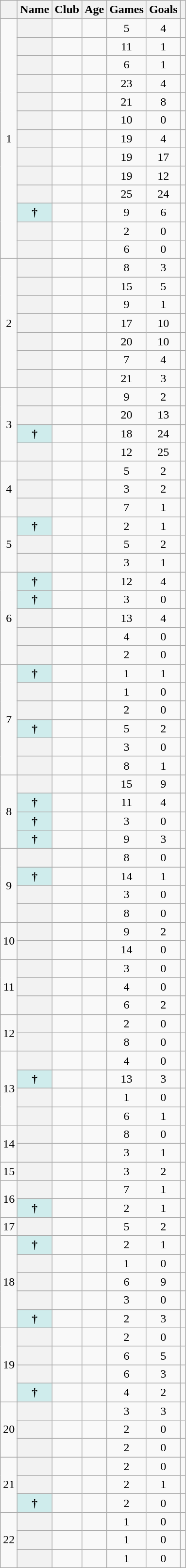<table class="wikitable plainrowheaders sortable" style="text-align:center">
<tr>
<th scope="col"></th>
<th scope="col">Name</th>
<th scope="col">Club</th>
<th scope="col">Age</th>
<th scope="col">Games</th>
<th scope="col">Goals</th>
<th scope="col" class="unsortable"></th>
</tr>
<tr>
<td align=center rowspan=13>1</td>
<th scope="row"></th>
<td></td>
<td align=left></td>
<td>5</td>
<td>4</td>
<td></td>
</tr>
<tr>
<th scope="row"></th>
<td></td>
<td align=left></td>
<td>11</td>
<td>1</td>
<td></td>
</tr>
<tr>
<th scope="row"></th>
<td></td>
<td align=left></td>
<td>6</td>
<td>1</td>
<td></td>
</tr>
<tr>
<th scope="row"></th>
<td></td>
<td align=left></td>
<td>23</td>
<td>4</td>
<td></td>
</tr>
<tr>
<th scope="row"></th>
<td></td>
<td align=left></td>
<td>21</td>
<td>8</td>
<td></td>
</tr>
<tr>
<th scope="row"></th>
<td></td>
<td align=left></td>
<td>10</td>
<td>0</td>
<td></td>
</tr>
<tr>
<th scope="row"></th>
<td></td>
<td align=left></td>
<td>19</td>
<td>4</td>
<td></td>
</tr>
<tr>
<th scope="row"></th>
<td></td>
<td align=left></td>
<td>19</td>
<td>17</td>
<td></td>
</tr>
<tr>
<th scope="row"></th>
<td></td>
<td align=left></td>
<td>19</td>
<td>12</td>
<td></td>
</tr>
<tr>
<th scope="row"></th>
<td></td>
<td align=left></td>
<td>25</td>
<td>24</td>
<td></td>
</tr>
<tr>
<th scope="row" align=left style="background:#CFECEC"> †</th>
<td></td>
<td align=left></td>
<td>9</td>
<td>6</td>
<td></td>
</tr>
<tr>
<th scope="row"></th>
<td></td>
<td align=left></td>
<td>2</td>
<td>0</td>
<td></td>
</tr>
<tr>
<th scope="row"></th>
<td></td>
<td align=left></td>
<td>6</td>
<td>0</td>
<td></td>
</tr>
<tr>
<td rowspan=7>2</td>
<th scope="row"></th>
<td></td>
<td align=left></td>
<td>8</td>
<td>3</td>
<td></td>
</tr>
<tr>
<th scope="row"></th>
<td></td>
<td align=left></td>
<td>15</td>
<td>5</td>
<td></td>
</tr>
<tr>
<th scope="row"></th>
<td></td>
<td align=left></td>
<td>9</td>
<td>1</td>
<td></td>
</tr>
<tr>
<th scope="row"></th>
<td></td>
<td align=left></td>
<td>17</td>
<td>10</td>
<td></td>
</tr>
<tr>
<th scope="row"></th>
<td></td>
<td align=left></td>
<td>20</td>
<td>10</td>
<td></td>
</tr>
<tr>
<th scope="row"></th>
<td></td>
<td align=left></td>
<td>7</td>
<td>4</td>
<td></td>
</tr>
<tr>
<th scope="row"></th>
<td></td>
<td align=left></td>
<td>21</td>
<td>3</td>
<td></td>
</tr>
<tr>
<td rowspan=4>3</td>
<th scope="row"></th>
<td></td>
<td align=left></td>
<td>9</td>
<td>2</td>
<td></td>
</tr>
<tr>
<th scope="row"></th>
<td></td>
<td align=left></td>
<td>20</td>
<td>13</td>
<td></td>
</tr>
<tr>
<th scope="row" align=left style="background:#CFECEC"> †</th>
<td></td>
<td align=left></td>
<td>18</td>
<td>24</td>
<td></td>
</tr>
<tr>
<th scope="row"></th>
<td></td>
<td align=left></td>
<td>12</td>
<td>25</td>
<td></td>
</tr>
<tr>
<td rowspan=3>4</td>
<th scope="row"></th>
<td></td>
<td align=left></td>
<td>5</td>
<td>2</td>
<td></td>
</tr>
<tr>
<th scope="row"></th>
<td></td>
<td align=left></td>
<td>3</td>
<td>2</td>
<td></td>
</tr>
<tr>
<th scope="row"></th>
<td></td>
<td align=left></td>
<td>7</td>
<td>1</td>
<td></td>
</tr>
<tr>
<td rowspan=3>5</td>
<th scope="row" align=left style="background:#CFECEC"> †</th>
<td></td>
<td align=left></td>
<td>2</td>
<td>1</td>
<td></td>
</tr>
<tr>
<th scope="row"></th>
<td></td>
<td align=left></td>
<td>5</td>
<td>2</td>
<td></td>
</tr>
<tr>
<th scope="row"></th>
<td></td>
<td align=left></td>
<td>3</td>
<td>1</td>
<td></td>
</tr>
<tr>
<td rowspan=5>6</td>
<th scope="row" align=left style="background:#CFECEC"> †</th>
<td></td>
<td align=left></td>
<td>12</td>
<td>4</td>
<td></td>
</tr>
<tr>
<th scope="row" align=left style="background:#CFECEC"> †</th>
<td></td>
<td align=left></td>
<td>3</td>
<td>0</td>
<td></td>
</tr>
<tr>
<th scope="row"></th>
<td></td>
<td align=left></td>
<td>13</td>
<td>4</td>
<td></td>
</tr>
<tr>
<th scope="row"></th>
<td></td>
<td align=left></td>
<td>4</td>
<td>0</td>
<td></td>
</tr>
<tr>
<th scope="row"></th>
<td></td>
<td align=left></td>
<td>2</td>
<td>0</td>
<td></td>
</tr>
<tr>
<td rowspan=6>7</td>
<th scope="row" align=left style="background:#CFECEC"> †</th>
<td></td>
<td align=left></td>
<td>1</td>
<td>1</td>
<td></td>
</tr>
<tr>
<th scope="row"></th>
<td></td>
<td align=left></td>
<td>1</td>
<td>0</td>
<td></td>
</tr>
<tr>
<th scope="row"></th>
<td></td>
<td align=left></td>
<td>2</td>
<td>0</td>
<td></td>
</tr>
<tr>
<th scope="row" align=left style="background:#CFECEC"> †</th>
<td></td>
<td align=left></td>
<td>5</td>
<td>2</td>
<td></td>
</tr>
<tr>
<th scope="row"></th>
<td></td>
<td align=left></td>
<td>3</td>
<td>0</td>
<td></td>
</tr>
<tr>
<th scope="row"></th>
<td></td>
<td align=left></td>
<td>8</td>
<td>1</td>
<td></td>
</tr>
<tr>
<td rowspan=4>8</td>
<th scope="row"></th>
<td></td>
<td align=left></td>
<td>15</td>
<td>9</td>
<td></td>
</tr>
<tr>
<th scope="row" align=left style="background:#CFECEC"> †</th>
<td></td>
<td align=left></td>
<td>11</td>
<td>4</td>
<td></td>
</tr>
<tr>
<th scope="row" align=left style="background:#CFECEC"> †</th>
<td></td>
<td align=left></td>
<td>3</td>
<td>0</td>
<td></td>
</tr>
<tr>
<th scope="row" align=left style="background:#CFECEC"> †</th>
<td></td>
<td align=left></td>
<td>9</td>
<td>3</td>
<td></td>
</tr>
<tr>
<td rowspan=4>9</td>
<th scope="row"></th>
<td></td>
<td align=left></td>
<td>8</td>
<td>0</td>
<td></td>
</tr>
<tr>
<th scope="row" align=left style="background:#CFECEC"> †</th>
<td></td>
<td align=left></td>
<td>14</td>
<td>1</td>
<td></td>
</tr>
<tr>
<th scope="row"></th>
<td></td>
<td align=left></td>
<td>3</td>
<td>0</td>
<td></td>
</tr>
<tr>
<th scope="row"></th>
<td></td>
<td align=left></td>
<td>8</td>
<td>0</td>
<td></td>
</tr>
<tr>
<td rowspan=2>10</td>
<th scope="row"></th>
<td></td>
<td align=left></td>
<td>9</td>
<td>2</td>
<td></td>
</tr>
<tr>
<th scope="row"></th>
<td></td>
<td align=left></td>
<td>14</td>
<td>0</td>
<td></td>
</tr>
<tr>
<td rowspan=3>11</td>
<th scope="row"></th>
<td></td>
<td align=left></td>
<td>3</td>
<td>0</td>
<td></td>
</tr>
<tr>
<th scope="row"></th>
<td></td>
<td align=left></td>
<td>4</td>
<td>0</td>
<td></td>
</tr>
<tr>
<th scope="row"></th>
<td></td>
<td align=left></td>
<td>6</td>
<td>2</td>
<td></td>
</tr>
<tr>
<td rowspan=2>12</td>
<th scope="row"></th>
<td></td>
<td align=left></td>
<td>2</td>
<td>0</td>
<td></td>
</tr>
<tr>
<th scope="row"></th>
<td></td>
<td align=left></td>
<td>8</td>
<td>0</td>
<td></td>
</tr>
<tr>
<td rowspan=4>13</td>
<th scope="row"></th>
<td></td>
<td align=left></td>
<td>4</td>
<td>0</td>
<td></td>
</tr>
<tr>
<th scope="row" align=left style="background:#CFECEC"> †</th>
<td></td>
<td align=left></td>
<td>13</td>
<td>3</td>
<td></td>
</tr>
<tr>
<th scope="row"></th>
<td></td>
<td align=left></td>
<td>1</td>
<td>0</td>
<td></td>
</tr>
<tr>
<th scope="row"></th>
<td></td>
<td align=left></td>
<td>6</td>
<td>1</td>
<td></td>
</tr>
<tr>
<td rowspan=2>14</td>
<th scope="row"></th>
<td></td>
<td align=left></td>
<td>8</td>
<td>0</td>
<td></td>
</tr>
<tr>
<th scope="row"></th>
<td></td>
<td align=left></td>
<td>3</td>
<td>1</td>
<td></td>
</tr>
<tr>
<td>15</td>
<th scope="row"></th>
<td></td>
<td align=left></td>
<td>3</td>
<td>2</td>
<td></td>
</tr>
<tr>
<td rowspan=2>16</td>
<th scope="row"></th>
<td></td>
<td align=left></td>
<td>7</td>
<td>1</td>
<td></td>
</tr>
<tr>
<th scope="row" align=left style="background:#CFECEC"> †</th>
<td></td>
<td align=left></td>
<td>2</td>
<td>1</td>
<td></td>
</tr>
<tr>
<td>17</td>
<th scope="row"></th>
<td></td>
<td align=left></td>
<td>5</td>
<td>2</td>
<td></td>
</tr>
<tr>
<td rowspan=5>18</td>
<th scope="row" align=left style="background:#CFECEC"> †</th>
<td></td>
<td></td>
<td>2</td>
<td>1</td>
<td></td>
</tr>
<tr>
<th scope="row"></th>
<td></td>
<td align=left></td>
<td>1</td>
<td>0</td>
<td></td>
</tr>
<tr>
<th scope="row"></th>
<td></td>
<td align=left></td>
<td>6</td>
<td>9</td>
<td></td>
</tr>
<tr>
<th scope="row"></th>
<td></td>
<td align=left></td>
<td>3</td>
<td>0</td>
<td></td>
</tr>
<tr>
<th scope="row" align=left style="background:#CFECEC"> †</th>
<td></td>
<td align=left></td>
<td>2</td>
<td>3</td>
<td></td>
</tr>
<tr>
<td rowspan=4>19</td>
<th scope="row"></th>
<td></td>
<td align=left></td>
<td>2</td>
<td>0</td>
<td></td>
</tr>
<tr>
<th scope="row"></th>
<td></td>
<td align=left></td>
<td>6</td>
<td>5</td>
<td></td>
</tr>
<tr>
<th scope="row"></th>
<td></td>
<td align=left></td>
<td>6</td>
<td>3</td>
<td></td>
</tr>
<tr>
<th scope="row" align=left style="background:#CFECEC"> †</th>
<td></td>
<td align=left></td>
<td>4</td>
<td>2</td>
<td></td>
</tr>
<tr>
<td rowspan=3>20</td>
<th scope="row"></th>
<td></td>
<td align=left></td>
<td>3</td>
<td>3</td>
<td></td>
</tr>
<tr>
<th scope="row"></th>
<td></td>
<td align=left></td>
<td>2</td>
<td>0</td>
<td></td>
</tr>
<tr>
<th scope="row"></th>
<td></td>
<td align=left></td>
<td>2</td>
<td>0</td>
<td></td>
</tr>
<tr>
<td rowspan=3>21</td>
<th scope="row"></th>
<td></td>
<td align=left></td>
<td>2</td>
<td>0</td>
<td></td>
</tr>
<tr>
<th scope="row"></th>
<td></td>
<td align=left></td>
<td>2</td>
<td>1</td>
<td></td>
</tr>
<tr>
<th scope="row" align=left style="background:#CFECEC"> †</th>
<td></td>
<td align=left></td>
<td>2</td>
<td>0</td>
<td></td>
</tr>
<tr>
<td rowspan=3>22</td>
<th scope="row"></th>
<td></td>
<td align=left></td>
<td>1</td>
<td>0</td>
<td></td>
</tr>
<tr>
<th scope="row"></th>
<td></td>
<td align=left></td>
<td>1</td>
<td>0</td>
<td></td>
</tr>
<tr>
<th scope="row"></th>
<td></td>
<td align=left></td>
<td>1</td>
<td>0</td>
<td></td>
</tr>
</table>
